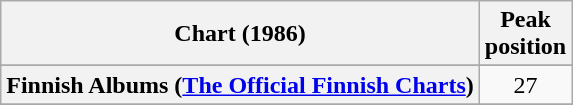<table class="wikitable sortable plainrowheaders">
<tr>
<th>Chart (1986)</th>
<th>Peak<br>position</th>
</tr>
<tr>
</tr>
<tr>
<th scope="row">Finnish Albums (<a href='#'>The Official Finnish Charts</a>)</th>
<td align="center">27</td>
</tr>
<tr>
</tr>
</table>
